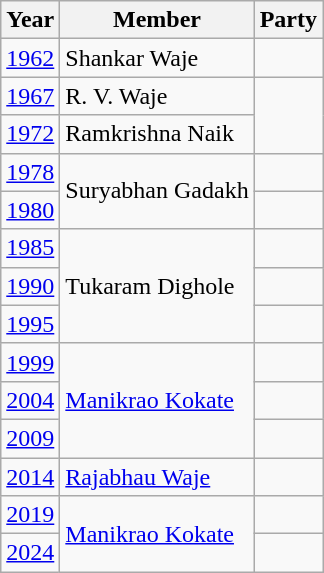<table class="wikitable">
<tr>
<th>Year</th>
<th>Member</th>
<th colspan=2>Party</th>
</tr>
<tr>
<td><a href='#'>1962</a></td>
<td>Shankar Waje</td>
<td></td>
</tr>
<tr>
<td><a href='#'>1967</a></td>
<td>R. V. Waje</td>
</tr>
<tr>
<td><a href='#'>1972</a></td>
<td>Ramkrishna Naik</td>
</tr>
<tr>
<td><a href='#'>1978</a></td>
<td rowspan="2">Suryabhan Gadakh</td>
<td></td>
</tr>
<tr>
<td><a href='#'>1980</a></td>
<td></td>
</tr>
<tr>
<td><a href='#'>1985</a></td>
<td rowspan="3">Tukaram Dighole</td>
<td></td>
</tr>
<tr>
<td><a href='#'>1990</a></td>
<td></td>
</tr>
<tr>
<td><a href='#'>1995</a></td>
<td></td>
</tr>
<tr>
<td><a href='#'>1999</a></td>
<td rowspan=3><a href='#'>Manikrao Kokate</a></td>
<td></td>
</tr>
<tr>
<td><a href='#'>2004</a></td>
</tr>
<tr>
<td><a href='#'>2009</a></td>
<td></td>
</tr>
<tr>
<td><a href='#'>2014</a></td>
<td><a href='#'>Rajabhau Waje</a></td>
<td></td>
</tr>
<tr>
<td><a href='#'>2019</a></td>
<td Rowspan=2><a href='#'>Manikrao Kokate</a></td>
<td></td>
</tr>
<tr>
<td><a href='#'>2024</a></td>
</tr>
</table>
